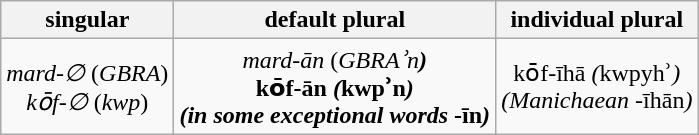<table class="wikitable" style=text-align:center>
<tr>
<th>singular</th>
<th>default plural</th>
<th>individual plural</th>
</tr>
<tr>
<td><em>mard-∅</em> (<em>GBRA</em>)<br><em>kо̄f-∅</em> (<em>kwp</em>)</td>
<td><em>mard-ān</em> (<em>GBRAʾn<strong>)<br></em>kо̄f-ān<em> (</em>kwpʾn<em>)<br>(in some exceptional words </em>-īn<em>)</td>
<td></em>kо̄f-īhā<em> (</em>kwpyhʾ<em>)<br>(Manichaean </em>-īhān<em>)</td>
</tr>
</table>
